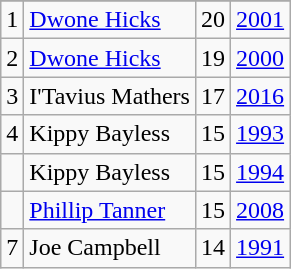<table class="wikitable">
<tr>
</tr>
<tr>
<td>1</td>
<td><a href='#'>Dwone Hicks</a></td>
<td>20</td>
<td><a href='#'>2001</a></td>
</tr>
<tr>
<td>2</td>
<td><a href='#'>Dwone Hicks</a></td>
<td>19</td>
<td><a href='#'>2000</a></td>
</tr>
<tr>
<td>3</td>
<td>I'Tavius Mathers</td>
<td>17</td>
<td><a href='#'>2016</a></td>
</tr>
<tr>
<td>4</td>
<td>Kippy Bayless</td>
<td>15</td>
<td><a href='#'>1993</a></td>
</tr>
<tr>
<td></td>
<td>Kippy Bayless</td>
<td>15</td>
<td><a href='#'>1994</a></td>
</tr>
<tr>
<td></td>
<td><a href='#'>Phillip Tanner</a></td>
<td>15</td>
<td><a href='#'>2008</a></td>
</tr>
<tr>
<td>7</td>
<td>Joe Campbell</td>
<td>14</td>
<td><a href='#'>1991</a></td>
</tr>
</table>
